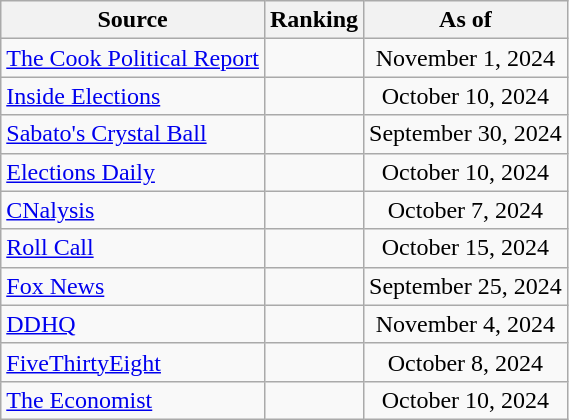<table class="wikitable" style="text-align:center">
<tr>
<th>Source</th>
<th>Ranking</th>
<th>As of</th>
</tr>
<tr>
<td align=left><a href='#'>The Cook Political Report</a></td>
<td></td>
<td>November 1, 2024</td>
</tr>
<tr>
<td align=left><a href='#'>Inside Elections</a></td>
<td></td>
<td>October 10, 2024</td>
</tr>
<tr>
<td align=left><a href='#'>Sabato's Crystal Ball</a></td>
<td></td>
<td>September 30, 2024</td>
</tr>
<tr>
<td align=left><a href='#'>Elections Daily</a></td>
<td></td>
<td>October 10, 2024</td>
</tr>
<tr>
<td align=left><a href='#'>CNalysis</a></td>
<td></td>
<td>October 7, 2024</td>
</tr>
<tr>
<td align=left><a href='#'>Roll Call</a></td>
<td></td>
<td>October 15, 2024</td>
</tr>
<tr>
<td align=left><a href='#'>Fox News</a></td>
<td></td>
<td>September 25, 2024</td>
</tr>
<tr>
<td align="left"><a href='#'>DDHQ</a></td>
<td></td>
<td>November 4, 2024</td>
</tr>
<tr>
<td align="left"><a href='#'>FiveThirtyEight</a></td>
<td></td>
<td>October 8, 2024</td>
</tr>
<tr>
<td align="left"><a href='#'>The Economist</a></td>
<td></td>
<td>October 10, 2024</td>
</tr>
</table>
